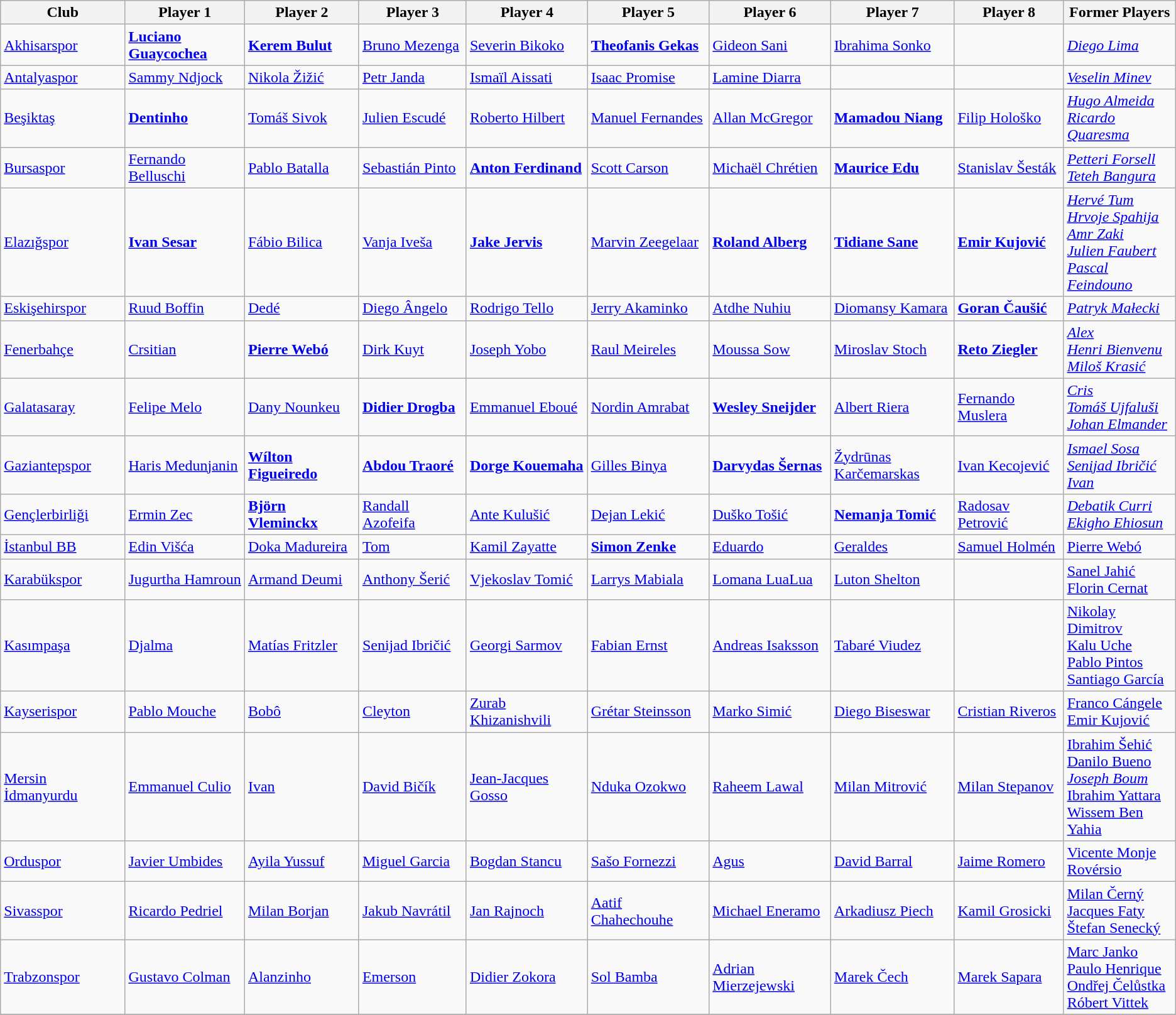<table class="wikitable">
<tr>
<th width="170">Club</th>
<th width="170">Player 1</th>
<th width="170">Player 2</th>
<th width="170">Player 3</th>
<th width="170">Player 4</th>
<th width="170">Player 5</th>
<th width="170">Player 6</th>
<th width="170">Player 7</th>
<th width="170">Player 8</th>
<th width="170">Former Players</th>
</tr>
<tr>
<td><a href='#'>Akhisarspor</a></td>
<td> <strong><a href='#'>Luciano Guaycochea</a></strong></td>
<td> <strong><a href='#'>Kerem Bulut</a></strong></td>
<td> <a href='#'>Bruno Mezenga</a></td>
<td> <a href='#'>Severin Bikoko</a></td>
<td> <strong><a href='#'>Theofanis Gekas</a></strong></td>
<td> <a href='#'>Gideon Sani</a></td>
<td> <a href='#'>Ibrahima Sonko</a></td>
<td></td>
<td> <em><a href='#'>Diego Lima</a></em></td>
</tr>
<tr>
<td><a href='#'>Antalyaspor</a></td>
<td> <a href='#'>Sammy Ndjock</a></td>
<td> <a href='#'>Nikola Žižić</a></td>
<td> <a href='#'>Petr Janda</a></td>
<td> <a href='#'>Ismaïl Aissati</a></td>
<td> <a href='#'>Isaac Promise</a></td>
<td> <a href='#'>Lamine Diarra</a></td>
<td></td>
<td></td>
<td> <em><a href='#'>Veselin Minev</a></em></td>
</tr>
<tr>
<td><a href='#'>Beşiktaş</a></td>
<td> <strong><a href='#'>Dentinho</a></strong></td>
<td> <a href='#'>Tomáš Sivok</a></td>
<td> <a href='#'>Julien Escudé</a></td>
<td> <a href='#'>Roberto Hilbert</a></td>
<td> <a href='#'>Manuel Fernandes</a></td>
<td> <a href='#'>Allan McGregor</a></td>
<td> <strong><a href='#'>Mamadou Niang</a></strong></td>
<td> <a href='#'>Filip Hološko</a></td>
<td> <em><a href='#'>Hugo Almeida</a></em> <br>  <em><a href='#'>Ricardo Quaresma</a></em></td>
</tr>
<tr>
<td><a href='#'>Bursaspor</a></td>
<td> <a href='#'>Fernando Belluschi</a></td>
<td> <a href='#'>Pablo Batalla</a></td>
<td> <a href='#'>Sebastián Pinto</a></td>
<td> <strong><a href='#'>Anton Ferdinand</a></strong></td>
<td> <a href='#'>Scott Carson</a></td>
<td> <a href='#'>Michaël Chrétien</a></td>
<td> <strong><a href='#'>Maurice Edu</a></strong></td>
<td> <a href='#'>Stanislav Šesták</a></td>
<td> <em><a href='#'>Petteri Forsell</a></em> <br>  <em><a href='#'>Teteh Bangura</a></em></td>
</tr>
<tr>
<td><a href='#'>Elazığspor</a></td>
<td> <strong><a href='#'>Ivan Sesar</a></strong></td>
<td> <a href='#'>Fábio Bilica</a></td>
<td> <a href='#'>Vanja Iveša</a></td>
<td> <strong><a href='#'>Jake Jervis</a></strong></td>
<td> <a href='#'>Marvin Zeegelaar</a></td>
<td> <strong><a href='#'>Roland Alberg</a></strong></td>
<td> <strong><a href='#'>Tidiane Sane</a></strong></td>
<td> <strong><a href='#'>Emir Kujović</a></strong></td>
<td> <em><a href='#'>Hervé Tum</a></em> <br>  <em><a href='#'>Hrvoje Spahija</a></em> <br>  <em><a href='#'>Amr Zaki</a></em> <br>  <em><a href='#'>Julien Faubert</a></em> <br>  <em><a href='#'>Pascal Feindouno</a></em></td>
</tr>
<tr>
<td><a href='#'>Eskişehirspor</a></td>
<td> <a href='#'>Ruud Boffin</a></td>
<td> <a href='#'>Dedé</a></td>
<td> <a href='#'>Diego Ângelo</a></td>
<td> <a href='#'>Rodrigo Tello</a></td>
<td> <a href='#'>Jerry Akaminko</a></td>
<td> <a href='#'>Atdhe Nuhiu</a></td>
<td> <a href='#'>Diomansy Kamara</a></td>
<td> <strong><a href='#'>Goran Čaušić</a></strong></td>
<td> <em><a href='#'>Patryk Małecki</a></em></td>
</tr>
<tr>
<td><a href='#'>Fenerbahçe</a></td>
<td> <a href='#'>Crsitian</a></td>
<td> <strong><a href='#'>Pierre Webó</a></strong></td>
<td> <a href='#'>Dirk Kuyt</a></td>
<td> <a href='#'>Joseph Yobo</a></td>
<td> <a href='#'>Raul Meireles</a></td>
<td> <a href='#'>Moussa Sow</a></td>
<td> <a href='#'>Miroslav Stoch</a></td>
<td> <strong><a href='#'>Reto Ziegler</a></strong></td>
<td> <em><a href='#'>Alex</a></em> <br>  <em><a href='#'>Henri Bienvenu</a></em> <br>  <em><a href='#'>Miloš Krasić</a></em></td>
</tr>
<tr>
<td><a href='#'>Galatasaray</a></td>
<td> <a href='#'>Felipe Melo</a></td>
<td> <a href='#'>Dany Nounkeu</a></td>
<td> <strong><a href='#'>Didier Drogba</a></strong></td>
<td> <a href='#'>Emmanuel Eboué</a></td>
<td> <a href='#'>Nordin Amrabat</a></td>
<td> <strong><a href='#'>Wesley Sneijder</a></strong></td>
<td> <a href='#'>Albert Riera</a></td>
<td> <a href='#'>Fernando Muslera</a></td>
<td> <em><a href='#'>Cris</a></em> <br>  <em><a href='#'>Tomáš Ujfaluši</a></em> <br>  <em><a href='#'>Johan Elmander</a></em></td>
</tr>
<tr>
<td><a href='#'>Gaziantepspor</a></td>
<td> <a href='#'>Haris Medunjanin</a></td>
<td> <strong><a href='#'>Wílton Figueiredo</a></strong></td>
<td> <strong><a href='#'>Abdou Traoré</a></strong></td>
<td> <strong><a href='#'>Dorge Kouemaha</a></strong></td>
<td> <a href='#'>Gilles Binya</a></td>
<td> <strong><a href='#'>Darvydas Šernas</a></strong></td>
<td> <a href='#'>Žydrūnas Karčemarskas</a></td>
<td> <a href='#'>Ivan Kecojević</a></td>
<td> <em><a href='#'>Ismael Sosa</a></em> <br>  <em><a href='#'>Senijad Ibričić</a></em> <br>  <em><a href='#'>Ivan</a></em></td>
</tr>
<tr>
<td><a href='#'>Gençlerbirliği</a></td>
<td> <a href='#'>Ermin Zec</a></td>
<td> <strong><a href='#'>Björn Vleminckx</a></strong></td>
<td> <a href='#'>Randall Azofeifa</a></td>
<td> <a href='#'>Ante Kulušić</a></td>
<td> <a href='#'>Dejan Lekić</a></td>
<td> <a href='#'>Duško Tošić</a></td>
<td> <strong><a href='#'>Nemanja Tomić</a></strong></td>
<td> <a href='#'>Radosav Petrović</a></td>
<td> <em><a href='#'>Debatik Curri</a></em> <br>  <em><a href='#'>Ekigho Ehiosun</a></em></td>
</tr>
<tr>
<td><a href='#'>İstanbul BB</a></td>
<td> <a href='#'>Edin Višća</a></td>
<td> <a href='#'>Doka Madureira</a></td>
<td> <a href='#'>Tom</a></td>
<td> <a href='#'>Kamil Zayatte</a></td>
<td> <strong><a href='#'>Simon Zenke</a><em></td>
<td> <a href='#'>Eduardo</a></td>
<td> <a href='#'>Geraldes</a></td>
<td> <a href='#'>Samuel Holmén</a></td>
<td> </em><a href='#'>Pierre Webó</a><em></td>
</tr>
<tr>
<td><a href='#'>Karabükspor</a></td>
<td> <a href='#'>Jugurtha Hamroun</a></td>
<td> <a href='#'>Armand Deumi</a></td>
<td> <a href='#'>Anthony Šerić</a></td>
<td> <a href='#'>Vjekoslav Tomić</a></td>
<td> <a href='#'>Larrys Mabiala</a></td>
<td> <a href='#'>Lomana LuaLua</a></td>
<td> <a href='#'>Luton Shelton</a></td>
<td></td>
<td> </em><a href='#'>Sanel Jahić</a><em> <br>  </em><a href='#'>Florin Cernat</a><em></td>
</tr>
<tr>
<td><a href='#'>Kasımpaşa</a></td>
<td> <a href='#'>Djalma</a></td>
<td> </strong><a href='#'>Matías Fritzler</a><strong></td>
<td> </strong><a href='#'>Senijad Ibričić</a><strong></td>
<td> <a href='#'>Georgi Sarmov</a></td>
<td> <a href='#'>Fabian Ernst</a></td>
<td> <a href='#'>Andreas Isaksson</a></td>
<td> <a href='#'>Tabaré Viudez</a></td>
<td></td>
<td> </em><a href='#'>Nikolay Dimitrov</a><em> <br>  </em><a href='#'>Kalu Uche</a><em> <br>  </em><a href='#'>Pablo Pintos</a><em> <br>  </em><a href='#'>Santiago García</a><em></td>
</tr>
<tr>
<td><a href='#'>Kayserispor</a></td>
<td> <a href='#'>Pablo Mouche</a></td>
<td> <a href='#'>Bobô</a></td>
<td> <a href='#'>Cleyton</a></td>
<td> <a href='#'>Zurab Khizanishvili</a></td>
<td> <a href='#'>Grétar Steinsson</a></td>
<td> </strong><a href='#'>Marko Simić</a><strong></td>
<td> <a href='#'>Diego Biseswar</a></td>
<td> <a href='#'>Cristian Riveros</a></td>
<td> </em><a href='#'>Franco Cángele</a><em> <br>  </em><a href='#'>Emir Kujović</a><em></td>
</tr>
<tr>
<td><a href='#'>Mersin İdmanyurdu</a></td>
<td> <a href='#'>Emmanuel Culio</a></td>
<td> <a href='#'>Ivan</a></td>
<td> </strong><a href='#'>David Bičík</a><strong></td>
<td> </strong><a href='#'>Jean-Jacques Gosso</a><strong></td>
<td> <a href='#'>Nduka Ozokwo</a></td>
<td> </strong><a href='#'>Raheem Lawal</a><strong></td>
<td> </strong><a href='#'>Milan Mitrović</a><strong></td>
<td> <a href='#'>Milan Stepanov</a></td>
<td> <a href='#'>Ibrahim Šehić</a> <br>  </em><a href='#'>Danilo Bueno</a><em> <br>  <a href='#'>Joseph Boum</a> <br>  </em><a href='#'>Ibrahim Yattara</a><em> <br>  </em><a href='#'>Wissem Ben Yahia</a><em></td>
</tr>
<tr>
<td><a href='#'>Orduspor</a></td>
<td> <a href='#'>Javier Umbides</a></td>
<td> </strong><a href='#'>Ayila Yussuf</a><strong></td>
<td> <a href='#'>Miguel Garcia</a></td>
<td> <a href='#'>Bogdan Stancu</a></td>
<td> <a href='#'>Sašo Fornezzi</a></td>
<td> <a href='#'>Agus</a></td>
<td> <a href='#'>David Barral</a></td>
<td> </strong><a href='#'>Jaime Romero</a><strong></td>
<td> </em><a href='#'>Vicente Monje</a><em> <br>  </em><a href='#'>Rovérsio</a><em></td>
</tr>
<tr>
<td><a href='#'>Sivasspor</a></td>
<td> <a href='#'>Ricardo Pedriel</a></td>
<td> <a href='#'>Milan Borjan</a></td>
<td> <a href='#'>Jakub Navrátil</a></td>
<td> <a href='#'>Jan Rajnoch</a></td>
<td> <a href='#'>Aatif Chahechouhe</a></td>
<td> <a href='#'>Michael Eneramo</a></td>
<td> </strong><a href='#'>Arkadiusz Piech</a><strong></td>
<td> <a href='#'>Kamil Grosicki</a></td>
<td> </em><a href='#'>Milan Černý</a><em> <br>  </em><a href='#'>Jacques Faty</a><em> <br>  </em><a href='#'>Štefan Senecký</a><em></td>
</tr>
<tr>
<td><a href='#'>Trabzonspor</a></td>
<td> <a href='#'>Gustavo Colman</a></td>
<td> <a href='#'>Alanzinho</a></td>
<td> <a href='#'>Emerson</a></td>
<td> <a href='#'>Didier Zokora</a></td>
<td> <a href='#'>Sol Bamba</a></td>
<td> <a href='#'>Adrian Mierzejewski</a></td>
<td> </strong><a href='#'>Marek Čech</a><strong></td>
<td> </strong><a href='#'>Marek Sapara</a><strong></td>
<td> </em><a href='#'>Marc Janko</a><em> <br>  </em><a href='#'>Paulo Henrique</a><em> <br>  </em><a href='#'>Ondřej Čelůstka</a><em> <br>  </em><a href='#'>Róbert Vittek</a><em></td>
</tr>
<tr>
</tr>
</table>
